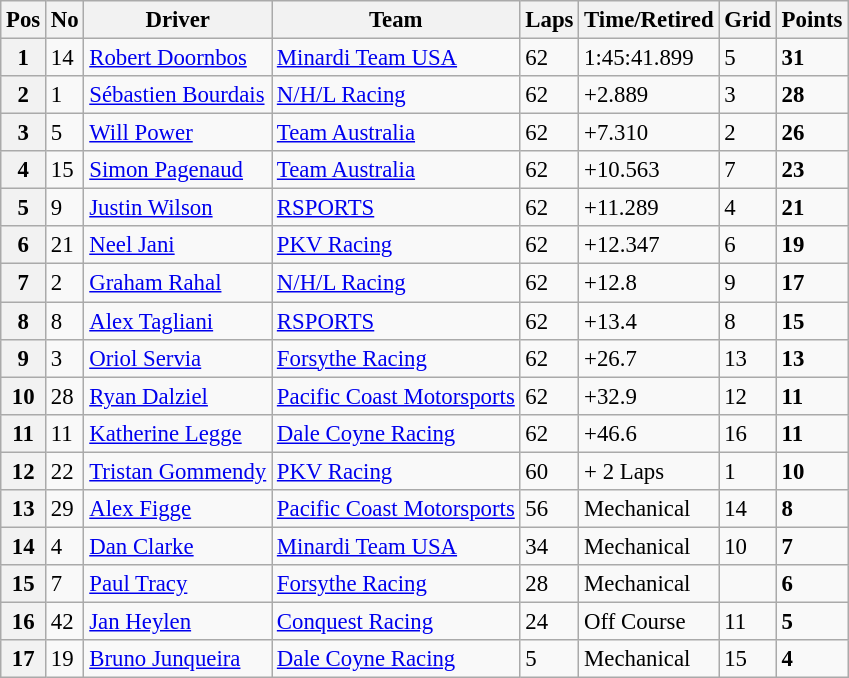<table class="wikitable" style="font-size:95%;">
<tr>
<th>Pos</th>
<th>No</th>
<th>Driver</th>
<th>Team</th>
<th>Laps</th>
<th>Time/Retired</th>
<th>Grid</th>
<th>Points</th>
</tr>
<tr>
<th>1</th>
<td>14</td>
<td> <a href='#'>Robert Doornbos</a></td>
<td><a href='#'>Minardi Team USA</a></td>
<td>62</td>
<td>1:45:41.899</td>
<td>5</td>
<td><strong>31</strong></td>
</tr>
<tr>
<th>2</th>
<td>1</td>
<td> <a href='#'>Sébastien Bourdais</a></td>
<td><a href='#'>N/H/L Racing</a></td>
<td>62</td>
<td>+2.889</td>
<td>3</td>
<td><strong>28</strong></td>
</tr>
<tr>
<th>3</th>
<td>5</td>
<td> <a href='#'>Will Power</a></td>
<td><a href='#'>Team Australia</a></td>
<td>62</td>
<td>+7.310</td>
<td>2</td>
<td><strong>26</strong></td>
</tr>
<tr>
<th>4</th>
<td>15</td>
<td> <a href='#'>Simon Pagenaud</a></td>
<td><a href='#'>Team Australia</a></td>
<td>62</td>
<td>+10.563</td>
<td>7</td>
<td><strong>23</strong></td>
</tr>
<tr>
<th>5</th>
<td>9</td>
<td> <a href='#'>Justin Wilson</a></td>
<td><a href='#'>RSPORTS</a></td>
<td>62</td>
<td>+11.289</td>
<td>4</td>
<td><strong>21</strong></td>
</tr>
<tr>
<th>6</th>
<td>21</td>
<td> <a href='#'>Neel Jani</a></td>
<td><a href='#'>PKV Racing</a></td>
<td>62</td>
<td>+12.347</td>
<td>6</td>
<td><strong>19</strong></td>
</tr>
<tr>
<th>7</th>
<td>2</td>
<td> <a href='#'>Graham Rahal</a></td>
<td><a href='#'>N/H/L Racing</a></td>
<td>62</td>
<td>+12.8</td>
<td>9</td>
<td><strong>17</strong></td>
</tr>
<tr>
<th>8</th>
<td>8</td>
<td> <a href='#'>Alex Tagliani</a></td>
<td><a href='#'>RSPORTS</a></td>
<td>62</td>
<td>+13.4</td>
<td>8</td>
<td><strong>15</strong></td>
</tr>
<tr>
<th>9</th>
<td>3</td>
<td> <a href='#'>Oriol Servia</a></td>
<td><a href='#'>Forsythe Racing</a></td>
<td>62</td>
<td>+26.7</td>
<td>13</td>
<td><strong>13</strong></td>
</tr>
<tr>
<th>10</th>
<td>28</td>
<td> <a href='#'>Ryan Dalziel</a></td>
<td><a href='#'>Pacific Coast Motorsports</a></td>
<td>62</td>
<td>+32.9</td>
<td>12</td>
<td><strong>11</strong></td>
</tr>
<tr>
<th>11</th>
<td>11</td>
<td> <a href='#'>Katherine Legge</a></td>
<td><a href='#'>Dale Coyne Racing</a></td>
<td>62</td>
<td>+46.6</td>
<td>16</td>
<td><strong>11</strong></td>
</tr>
<tr>
<th>12</th>
<td>22</td>
<td> <a href='#'>Tristan Gommendy</a></td>
<td><a href='#'>PKV Racing</a></td>
<td>60</td>
<td>+ 2 Laps</td>
<td>1</td>
<td><strong>10</strong></td>
</tr>
<tr>
<th>13</th>
<td>29</td>
<td> <a href='#'>Alex Figge</a></td>
<td><a href='#'>Pacific Coast Motorsports</a></td>
<td>56</td>
<td>Mechanical</td>
<td>14</td>
<td><strong>8</strong></td>
</tr>
<tr>
<th>14</th>
<td>4</td>
<td> <a href='#'>Dan Clarke</a></td>
<td><a href='#'>Minardi Team USA</a></td>
<td>34</td>
<td>Mechanical</td>
<td>10</td>
<td><strong>7</strong></td>
</tr>
<tr>
<th>15</th>
<td>7</td>
<td> <a href='#'>Paul Tracy</a></td>
<td><a href='#'>Forsythe Racing</a></td>
<td>28</td>
<td>Mechanical</td>
<td></td>
<td><strong>6</strong></td>
</tr>
<tr>
<th>16</th>
<td>42</td>
<td> <a href='#'>Jan Heylen</a></td>
<td><a href='#'>Conquest Racing</a></td>
<td>24</td>
<td>Off Course</td>
<td>11</td>
<td><strong>5</strong></td>
</tr>
<tr>
<th>17</th>
<td>19</td>
<td> <a href='#'>Bruno Junqueira</a></td>
<td><a href='#'>Dale Coyne Racing</a></td>
<td>5</td>
<td>Mechanical</td>
<td>15</td>
<td><strong>4</strong></td>
</tr>
</table>
